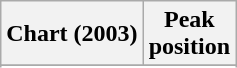<table class="wikitable sortable">
<tr>
<th>Chart (2003)</th>
<th>Peak<br>position</th>
</tr>
<tr>
</tr>
<tr>
</tr>
</table>
